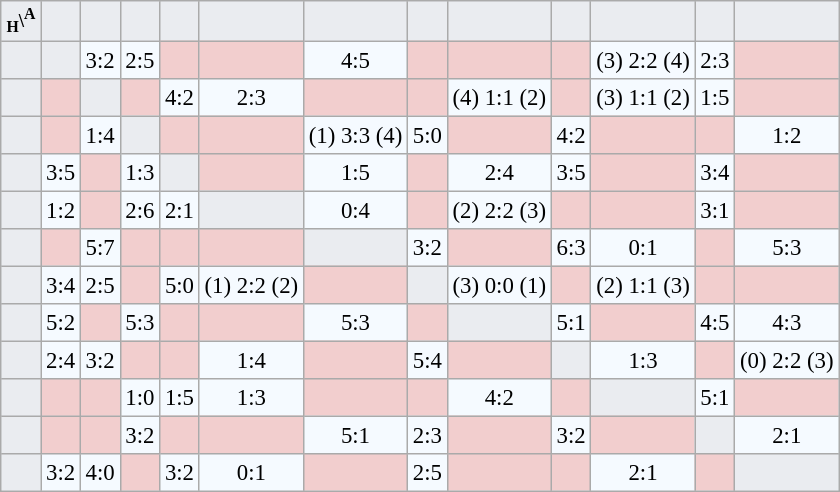<table border="1" cellpadding="3" cellspacing="0" style="background: #f5faff; border: 1px solid #aaa; border-collapse: collapse; font-size: 95%; margin: auto; text-align: center; width="66%">
<tr style="background: #eaecf0">
<td><strong><small><sub>H</sub>\<sup>A</sup></small></strong></td>
<td></td>
<td></td>
<td></td>
<td></td>
<td></td>
<td></td>
<td></td>
<td></td>
<td></td>
<td></td>
<td></td>
<td></td>
</tr>
<tr>
<td bgcolor="#eaecf0"></td>
<td bgcolor="#eaecf0"></td>
<td>3:2</td>
<td>2:5</td>
<td bgcolor="#f2cece"></td>
<td bgcolor="#f2cece"></td>
<td>4:5</td>
<td bgcolor="#f2cece"></td>
<td bgcolor="#f2cece"></td>
<td bgcolor="#f2cece"></td>
<td>(3) 2:2 (4)</td>
<td>2:3</td>
<td bgcolor="#f2cece"></td>
</tr>
<tr>
<td bgcolor="#eaecf0"></td>
<td bgcolor="#f2cece"></td>
<td bgcolor="#eaecf0"></td>
<td bgcolor="#f2cece"></td>
<td>4:2</td>
<td>2:3</td>
<td bgcolor="#f2cece"></td>
<td bgcolor="#f2cece"></td>
<td>(4) 1:1 (2)</td>
<td bgcolor="#f2cece"></td>
<td>(3) 1:1 (2)</td>
<td>1:5</td>
<td bgcolor="#f2cece"></td>
</tr>
<tr>
<td bgcolor="#eaecf0"></td>
<td bgcolor="#f2cece"></td>
<td>1:4</td>
<td bgcolor="#eaecf0"></td>
<td bgcolor="#f2cece"></td>
<td bgcolor="#f2cece"></td>
<td>(1) 3:3 (4)</td>
<td>5:0</td>
<td bgcolor="#f2cece"></td>
<td>4:2</td>
<td bgcolor="#f2cece"></td>
<td bgcolor="#f2cece"></td>
<td>1:2</td>
</tr>
<tr>
<td bgcolor="#eaecf0"></td>
<td>3:5</td>
<td bgcolor="#f2cece"></td>
<td>1:3</td>
<td bgcolor="#eaecf0"></td>
<td bgcolor="#f2cece"></td>
<td>1:5</td>
<td bgcolor="#f2cece"></td>
<td>2:4</td>
<td>3:5</td>
<td bgcolor="#f2cece"></td>
<td>3:4</td>
<td bgcolor="#f2cece"></td>
</tr>
<tr>
<td bgcolor="#eaecf0"></td>
<td>1:2</td>
<td bgcolor="#f2cece"></td>
<td>2:6</td>
<td>2:1</td>
<td bgcolor="#eaecf0"></td>
<td>0:4</td>
<td bgcolor="#f2cece"></td>
<td>(2) 2:2 (3)</td>
<td bgcolor="#f2cece"></td>
<td bgcolor="#f2cece"></td>
<td>3:1</td>
<td bgcolor="#f2cece"></td>
</tr>
<tr>
<td bgcolor="#eaecf0"></td>
<td bgcolor="#f2cece"></td>
<td>5:7</td>
<td bgcolor="#f2cece"></td>
<td bgcolor="#f2cece"></td>
<td bgcolor="#f2cece"></td>
<td bgcolor="#eaecf0"></td>
<td>3:2</td>
<td bgcolor="#f2cece"></td>
<td>6:3</td>
<td>0:1</td>
<td bgcolor="#f2cece"></td>
<td>5:3</td>
</tr>
<tr>
<td bgcolor="#eaecf0"></td>
<td>3:4</td>
<td>2:5</td>
<td bgcolor="#f2cece"></td>
<td>5:0</td>
<td>(1) 2:2 (2)</td>
<td bgcolor="#f2cece"></td>
<td bgcolor="#eaecf0"></td>
<td>(3) 0:0 (1)</td>
<td bgcolor="#f2cece"></td>
<td>(2) 1:1 (3)</td>
<td bgcolor="#f2cece"></td>
<td bgcolor="#f2cece"></td>
</tr>
<tr>
<td bgcolor="#eaecf0"></td>
<td>5:2</td>
<td bgcolor="#f2cece"></td>
<td>5:3</td>
<td bgcolor="#f2cece"></td>
<td bgcolor="#f2cece"></td>
<td>5:3</td>
<td bgcolor="#f2cece"></td>
<td bgcolor="#eaecf0"></td>
<td>5:1</td>
<td bgcolor="#f2cece"></td>
<td>4:5</td>
<td>4:3</td>
</tr>
<tr>
<td bgcolor="#eaecf0"></td>
<td>2:4</td>
<td>3:2</td>
<td bgcolor="#f2cece"></td>
<td bgcolor="#f2cece"></td>
<td>1:4</td>
<td bgcolor="#f2cece"></td>
<td>5:4</td>
<td bgcolor="#f2cece"></td>
<td bgcolor="#eaecf0"></td>
<td>1:3</td>
<td bgcolor="#f2cece"></td>
<td>(0) 2:2 (3)</td>
</tr>
<tr>
<td bgcolor="#eaecf0"></td>
<td bgcolor="#f2cece"></td>
<td bgcolor="#f2cece"></td>
<td>1:0</td>
<td>1:5</td>
<td>1:3</td>
<td bgcolor="#f2cece"></td>
<td bgcolor="#f2cece"></td>
<td>4:2</td>
<td bgcolor="#f2cece"></td>
<td bgcolor="#eaecf0"></td>
<td>5:1</td>
<td bgcolor="#f2cece"></td>
</tr>
<tr>
<td bgcolor="#eaecf0"></td>
<td bgcolor="#f2cece"></td>
<td bgcolor="#f2cece"></td>
<td>3:2</td>
<td bgcolor="#f2cece"></td>
<td bgcolor="#f2cece"></td>
<td>5:1</td>
<td>2:3</td>
<td bgcolor="#f2cece"></td>
<td>3:2</td>
<td bgcolor="#f2cece"></td>
<td bgcolor="#eaecf0"></td>
<td>2:1</td>
</tr>
<tr>
<td bgcolor="#eaecf0"></td>
<td>3:2</td>
<td>4:0</td>
<td bgcolor="#f2cece"></td>
<td>3:2</td>
<td>0:1</td>
<td bgcolor="#f2cece"></td>
<td>2:5</td>
<td bgcolor="#f2cece"></td>
<td bgcolor="#f2cece"></td>
<td>2:1</td>
<td bgcolor="#f2cece"></td>
<td bgcolor="#eaecf0"></td>
</tr>
</table>
